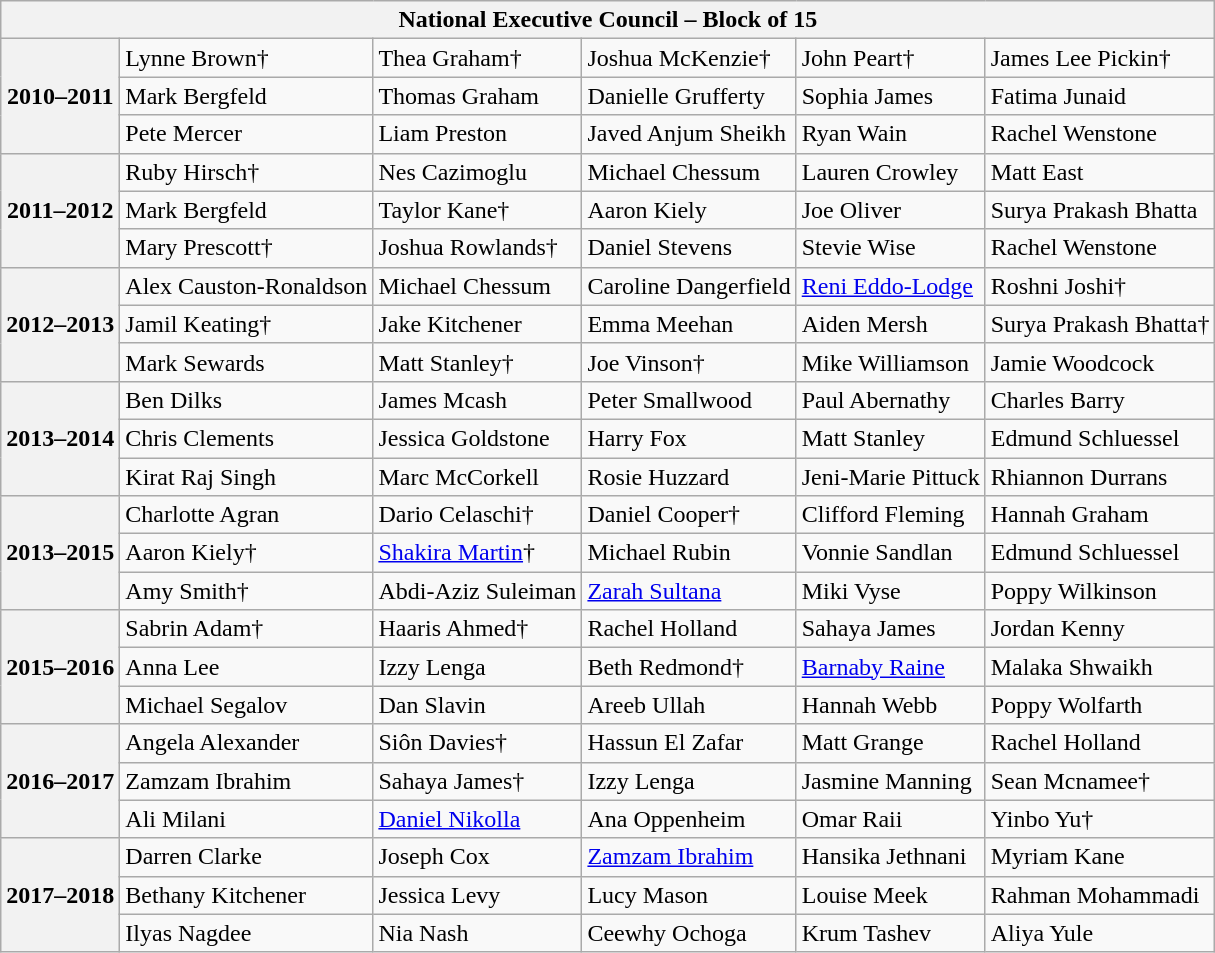<table class="wikitable">
<tr>
<th colspan="6">National Executive Council – Block of 15</th>
</tr>
<tr>
<th rowspan="3">2010–2011</th>
<td>Lynne Brown†</td>
<td>Thea Graham†</td>
<td>Joshua McKenzie†</td>
<td>John Peart†</td>
<td>James Lee Pickin†</td>
</tr>
<tr>
<td>Mark Bergfeld</td>
<td>Thomas Graham</td>
<td>Danielle Grufferty</td>
<td>Sophia James</td>
<td>Fatima Junaid</td>
</tr>
<tr>
<td>Pete Mercer</td>
<td>Liam Preston</td>
<td>Javed Anjum Sheikh</td>
<td>Ryan Wain</td>
<td>Rachel Wenstone</td>
</tr>
<tr>
<th rowspan="3">2011–2012</th>
<td>Ruby Hirsch†</td>
<td>Nes Cazimoglu</td>
<td>Michael Chessum</td>
<td>Lauren Crowley</td>
<td>Matt East</td>
</tr>
<tr>
<td>Mark Bergfeld</td>
<td>Taylor Kane†</td>
<td>Aaron Kiely</td>
<td>Joe Oliver</td>
<td>Surya Prakash Bhatta</td>
</tr>
<tr>
<td>Mary Prescott†</td>
<td>Joshua Rowlands†</td>
<td>Daniel Stevens</td>
<td>Stevie Wise</td>
<td>Rachel Wenstone</td>
</tr>
<tr>
<th rowspan="3">2012–2013</th>
<td>Alex Causton-Ronaldson</td>
<td>Michael Chessum</td>
<td>Caroline Dangerfield</td>
<td><a href='#'>Reni Eddo-Lodge</a></td>
<td>Roshni Joshi†</td>
</tr>
<tr>
<td>Jamil Keating†</td>
<td>Jake Kitchener</td>
<td>Emma Meehan</td>
<td>Aiden Mersh</td>
<td>Surya Prakash Bhatta†</td>
</tr>
<tr>
<td>Mark Sewards</td>
<td>Matt Stanley†</td>
<td>Joe Vinson†</td>
<td>Mike Williamson</td>
<td>Jamie Woodcock</td>
</tr>
<tr>
<th rowspan="3">2013–2014</th>
<td>Ben Dilks</td>
<td>James Mcash</td>
<td>Peter Smallwood</td>
<td>Paul Abernathy</td>
<td>Charles Barry</td>
</tr>
<tr>
<td>Chris Clements</td>
<td>Jessica Goldstone</td>
<td>Harry Fox</td>
<td>Matt Stanley</td>
<td>Edmund Schluessel</td>
</tr>
<tr>
<td>Kirat Raj Singh</td>
<td>Marc McCorkell</td>
<td>Rosie Huzzard</td>
<td>Jeni-Marie Pittuck</td>
<td>Rhiannon Durrans</td>
</tr>
<tr>
<th rowspan="3">2013–2015</th>
<td>Charlotte Agran</td>
<td>Dario Celaschi†</td>
<td>Daniel Cooper†</td>
<td>Clifford Fleming</td>
<td>Hannah Graham</td>
</tr>
<tr>
<td>Aaron Kiely†</td>
<td><a href='#'>Shakira Martin</a>†</td>
<td>Michael Rubin</td>
<td>Vonnie Sandlan</td>
<td>Edmund Schluessel</td>
</tr>
<tr>
<td>Amy Smith†</td>
<td>Abdi-Aziz Suleiman</td>
<td><a href='#'>Zarah Sultana</a></td>
<td>Miki Vyse</td>
<td>Poppy Wilkinson</td>
</tr>
<tr>
<th rowspan="3">2015–2016</th>
<td>Sabrin Adam†</td>
<td>Haaris Ahmed†</td>
<td>Rachel Holland</td>
<td>Sahaya James</td>
<td>Jordan Kenny</td>
</tr>
<tr>
<td>Anna Lee</td>
<td>Izzy Lenga</td>
<td>Beth Redmond†</td>
<td><a href='#'>Barnaby Raine</a></td>
<td>Malaka Shwaikh</td>
</tr>
<tr>
<td>Michael Segalov</td>
<td>Dan Slavin</td>
<td>Areeb Ullah</td>
<td>Hannah Webb</td>
<td>Poppy Wolfarth</td>
</tr>
<tr>
<th rowspan="3">2016–2017</th>
<td>Angela Alexander</td>
<td>Siôn Davies†</td>
<td>Hassun El Zafar</td>
<td>Matt Grange</td>
<td>Rachel Holland</td>
</tr>
<tr>
<td>Zamzam Ibrahim</td>
<td>Sahaya James†</td>
<td>Izzy Lenga</td>
<td>Jasmine Manning</td>
<td>Sean Mcnamee†</td>
</tr>
<tr>
<td>Ali Milani</td>
<td><a href='#'>Daniel Nikolla</a></td>
<td>Ana Oppenheim</td>
<td>Omar Raii</td>
<td>Yinbo Yu†</td>
</tr>
<tr>
<th rowspan="3">2017–2018</th>
<td>Darren Clarke</td>
<td>Joseph Cox</td>
<td><a href='#'>Zamzam Ibrahim</a></td>
<td>Hansika Jethnani</td>
<td>Myriam Kane</td>
</tr>
<tr>
<td>Bethany Kitchener</td>
<td>Jessica Levy</td>
<td>Lucy Mason</td>
<td>Louise Meek</td>
<td>Rahman Mohammadi</td>
</tr>
<tr>
<td>Ilyas Nagdee</td>
<td>Nia Nash</td>
<td>Ceewhy Ochoga</td>
<td>Krum Tashev</td>
<td>Aliya Yule</td>
</tr>
</table>
